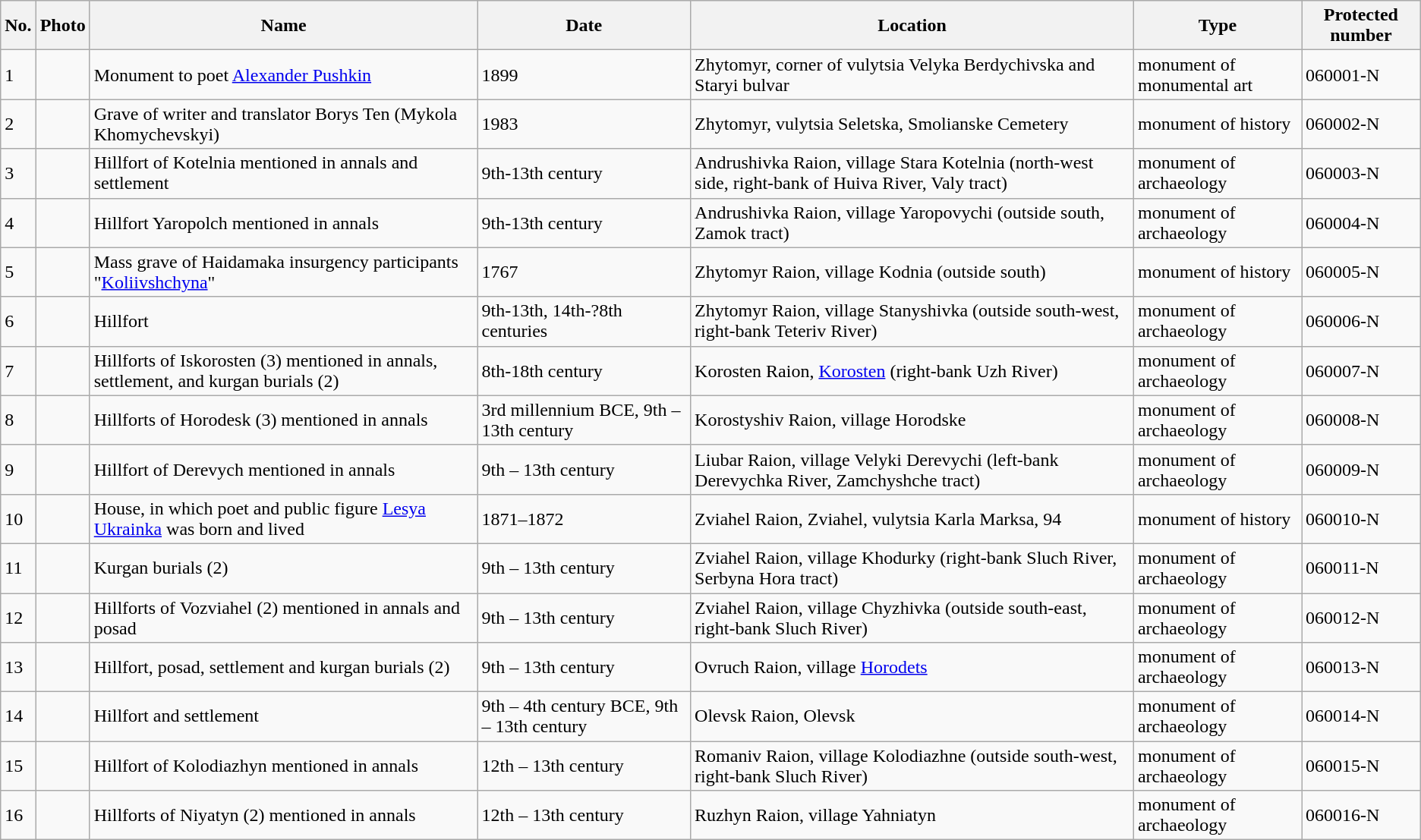<table class="wikitable">
<tr>
<th>No.</th>
<th>Photo</th>
<th>Name</th>
<th>Date</th>
<th>Location</th>
<th>Type</th>
<th>Protected number</th>
</tr>
<tr>
<td>1</td>
<td></td>
<td>Monument to poet <a href='#'>Alexander Pushkin</a></td>
<td>1899</td>
<td>Zhytomyr, corner of vulytsia Velyka Berdychivska and Staryi bulvar</td>
<td>monument of monumental art</td>
<td>060001-N</td>
</tr>
<tr>
<td>2</td>
<td></td>
<td>Grave of writer and translator Borys Ten (Mykola Khomychevskyi)</td>
<td>1983</td>
<td>Zhytomyr, vulytsia Seletska, Smolianske Cemetery</td>
<td>monument of history</td>
<td>060002-N</td>
</tr>
<tr>
<td>3</td>
<td></td>
<td>Hillfort of Kotelnia mentioned in annals and settlement</td>
<td>9th-13th century</td>
<td>Andrushivka Raion, village Stara Kotelnia (north-west side, right-bank of Huiva River, Valy tract)</td>
<td>monument of archaeology</td>
<td>060003-N</td>
</tr>
<tr>
<td>4</td>
<td></td>
<td>Hillfort Yaropolch mentioned in annals</td>
<td>9th-13th century</td>
<td>Andrushivka Raion, village Yaropovychi (outside south, Zamok tract)</td>
<td>monument of archaeology</td>
<td>060004-N</td>
</tr>
<tr>
<td>5</td>
<td></td>
<td>Mass grave of Haidamaka insurgency participants "<a href='#'>Koliivshchyna</a>"</td>
<td>1767</td>
<td>Zhytomyr Raion, village Kodnia (outside south)</td>
<td>monument of history</td>
<td>060005-N</td>
</tr>
<tr>
<td>6</td>
<td></td>
<td>Hillfort</td>
<td>9th-13th, 14th-?8th centuries</td>
<td>Zhytomyr Raion, village Stanyshivka (outside south-west, right-bank Teteriv River)</td>
<td>monument of archaeology</td>
<td>060006-N</td>
</tr>
<tr>
<td>7</td>
<td></td>
<td>Hillforts of Iskorosten (3) mentioned in annals, settlement, and kurgan burials (2)</td>
<td>8th-18th century</td>
<td>Korosten Raion, <a href='#'>Korosten</a> (right-bank Uzh River)</td>
<td>monument of archaeology</td>
<td>060007-N</td>
</tr>
<tr>
<td>8</td>
<td></td>
<td>Hillforts of Horodesk (3) mentioned in annals</td>
<td>3rd millennium BCE, 9th – 13th century</td>
<td>Korostyshiv Raion, village Horodske</td>
<td>monument of archaeology</td>
<td>060008-N</td>
</tr>
<tr>
<td>9</td>
<td></td>
<td>Hillfort of Derevych mentioned in annals</td>
<td>9th – 13th century</td>
<td>Liubar Raion, village Velyki Derevychi (left-bank Derevychka River, Zamchyshche tract)</td>
<td>monument of archaeology</td>
<td>060009-N</td>
</tr>
<tr>
<td>10</td>
<td></td>
<td>House, in which poet and public figure <a href='#'>Lesya Ukrainka</a> was born and lived</td>
<td>1871–1872</td>
<td>Zviahel Raion, Zviahel, vulytsia Karla Marksa, 94</td>
<td>monument of history</td>
<td>060010-N</td>
</tr>
<tr>
<td>11</td>
<td></td>
<td>Kurgan burials (2)</td>
<td>9th – 13th century</td>
<td>Zviahel Raion, village Khodurky (right-bank Sluch River, Serbyna Hora tract)</td>
<td>monument of archaeology</td>
<td>060011-N</td>
</tr>
<tr>
<td>12</td>
<td></td>
<td>Hillforts of Vozviahel (2) mentioned in annals and posad</td>
<td>9th – 13th century</td>
<td>Zviahel Raion, village Chyzhivka (outside south-east, right-bank Sluch River)</td>
<td>monument of archaeology</td>
<td>060012-N</td>
</tr>
<tr>
<td>13</td>
<td></td>
<td>Hillfort, posad, settlement and kurgan burials (2)</td>
<td>9th – 13th century</td>
<td>Ovruch Raion, village <a href='#'>Horodets</a></td>
<td>monument of archaeology</td>
<td>060013-N</td>
</tr>
<tr>
<td>14</td>
<td></td>
<td>Hillfort and settlement</td>
<td>9th – 4th century BCE, 9th – 13th century</td>
<td>Olevsk Raion, Olevsk</td>
<td>monument of archaeology</td>
<td>060014-N</td>
</tr>
<tr>
<td>15</td>
<td></td>
<td>Hillfort of Kolodiazhyn mentioned in annals</td>
<td>12th – 13th century</td>
<td>Romaniv Raion, village Kolodiazhne (outside south-west, right-bank Sluch River)</td>
<td>monument of archaeology</td>
<td>060015-N</td>
</tr>
<tr>
<td>16</td>
<td></td>
<td>Hillforts of Niyatyn (2) mentioned in annals</td>
<td>12th – 13th century</td>
<td>Ruzhyn Raion, village Yahniatyn</td>
<td>monument of archaeology</td>
<td>060016-N</td>
</tr>
</table>
